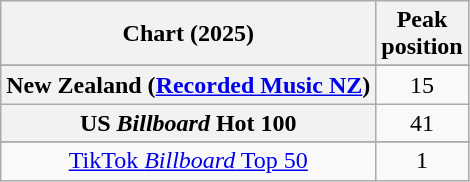<table class="wikitable sortable plainrowheaders" style="text-align:center">
<tr>
<th>Chart (2025)</th>
<th>Peak<br>position</th>
</tr>
<tr>
</tr>
<tr>
<th scope="row">New Zealand (<a href='#'>Recorded Music NZ</a>)</th>
<td>15</td>
</tr>
<tr>
<th scope="row">US <em>Billboard</em> Hot 100</th>
<td>41</td>
</tr>
<tr>
</tr>
<tr>
<td><a href='#'>TikTok <em>Billboard</em> Top 50</a></td>
<td>1</td>
</tr>
</table>
